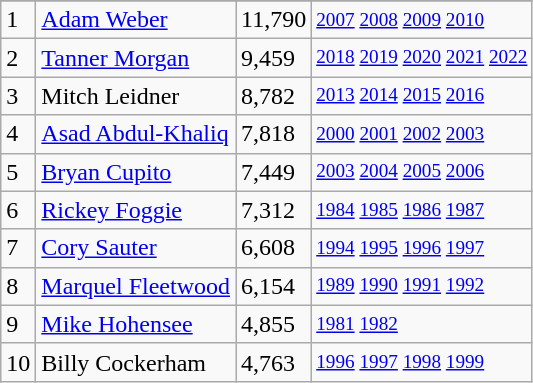<table class="wikitable">
<tr>
</tr>
<tr>
<td>1</td>
<td><a href='#'>Adam Weber</a></td>
<td><abbr>11,790</abbr></td>
<td style="font-size:80%;"><a href='#'>2007</a> <a href='#'>2008</a> <a href='#'>2009</a> <a href='#'>2010</a></td>
</tr>
<tr>
<td>2</td>
<td><a href='#'>Tanner Morgan</a></td>
<td><abbr>9,459</abbr></td>
<td style="font-size:80%;"><a href='#'>2018</a> <a href='#'>2019</a> <a href='#'>2020</a> <a href='#'>2021</a> <a href='#'>2022</a></td>
</tr>
<tr>
<td>3</td>
<td>Mitch Leidner</td>
<td><abbr>8,782</abbr></td>
<td style="font-size:80%;"><a href='#'>2013</a> <a href='#'>2014</a> <a href='#'>2015</a> <a href='#'>2016</a></td>
</tr>
<tr>
<td>4</td>
<td><a href='#'>Asad Abdul-Khaliq</a></td>
<td><abbr>7,818</abbr></td>
<td style="font-size:80%;"><a href='#'>2000</a> <a href='#'>2001</a> <a href='#'>2002</a> <a href='#'>2003</a></td>
</tr>
<tr>
<td>5</td>
<td><a href='#'>Bryan Cupito</a></td>
<td><abbr>7,449</abbr></td>
<td style="font-size:80%;"><a href='#'>2003</a> <a href='#'>2004</a> <a href='#'>2005</a> <a href='#'>2006</a></td>
</tr>
<tr>
<td>6</td>
<td><a href='#'>Rickey Foggie</a></td>
<td><abbr>7,312</abbr></td>
<td style="font-size:80%;"><a href='#'>1984</a> <a href='#'>1985</a> <a href='#'>1986</a> <a href='#'>1987</a></td>
</tr>
<tr>
<td>7</td>
<td><a href='#'>Cory Sauter</a></td>
<td><abbr>6,608</abbr></td>
<td style="font-size:80%;"><a href='#'>1994</a> <a href='#'>1995</a> <a href='#'>1996</a> <a href='#'>1997</a></td>
</tr>
<tr>
<td>8</td>
<td><a href='#'>Marquel Fleetwood</a></td>
<td><abbr>6,154</abbr></td>
<td style="font-size:80%;"><a href='#'>1989</a> <a href='#'>1990</a> <a href='#'>1991</a> <a href='#'>1992</a></td>
</tr>
<tr>
<td>9</td>
<td><a href='#'>Mike Hohensee</a></td>
<td><abbr>4,855</abbr></td>
<td style="font-size:80%;"><a href='#'>1981</a> <a href='#'>1982</a></td>
</tr>
<tr>
<td>10</td>
<td>Billy Cockerham</td>
<td><abbr>4,763</abbr></td>
<td style="font-size:80%;"><a href='#'>1996</a> <a href='#'>1997</a> <a href='#'>1998</a> <a href='#'>1999</a></td>
</tr>
</table>
